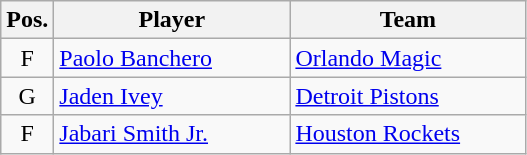<table class="wikitable">
<tr>
<th>Pos.</th>
<th style="width:150px;">Player</th>
<th width=150>Team</th>
</tr>
<tr>
<td style="text-align:center;">F</td>
<td><a href='#'>Paolo Banchero</a></td>
<td><a href='#'>Orlando Magic</a></td>
</tr>
<tr>
<td style="text-align:center;">G</td>
<td><a href='#'>Jaden Ivey</a></td>
<td><a href='#'>Detroit Pistons</a></td>
</tr>
<tr>
<td style="text-align:center;">F</td>
<td><a href='#'>Jabari Smith Jr.</a></td>
<td><a href='#'>Houston Rockets</a></td>
</tr>
</table>
